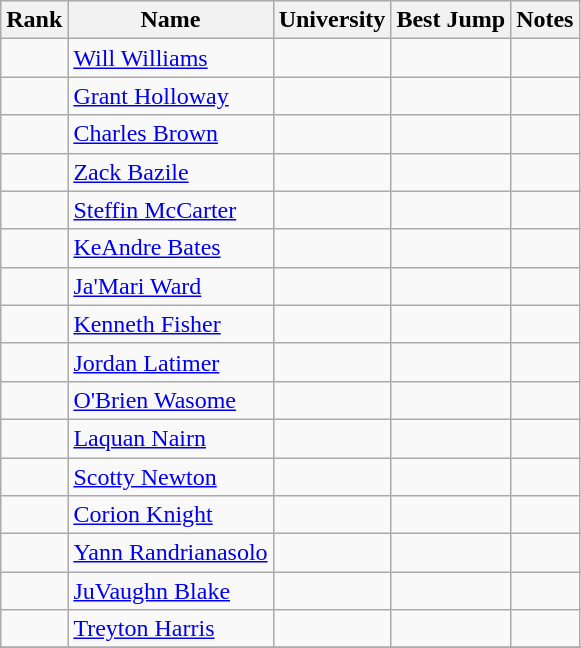<table class="wikitable sortable" style="text-align:center">
<tr>
<th>Rank</th>
<th>Name</th>
<th>University</th>
<th>Best Jump</th>
<th>Notes</th>
</tr>
<tr>
<td></td>
<td align=left><a href='#'>Will Williams</a></td>
<td></td>
<td><strong></strong></td>
<td> </td>
</tr>
<tr>
<td></td>
<td align=left><a href='#'>Grant Holloway</a></td>
<td></td>
<td><strong></strong></td>
<td></td>
</tr>
<tr>
<td></td>
<td align=left><a href='#'>Charles Brown</a></td>
<td></td>
<td><strong></strong></td>
<td></td>
</tr>
<tr>
<td></td>
<td align=left><a href='#'>Zack Bazile</a></td>
<td></td>
<td><strong></strong></td>
<td></td>
</tr>
<tr>
<td></td>
<td align=left><a href='#'>Steffin McCarter</a></td>
<td></td>
<td><strong></strong></td>
<td></td>
</tr>
<tr>
<td></td>
<td align=left><a href='#'>KeAndre Bates</a></td>
<td></td>
<td><strong></strong></td>
<td></td>
</tr>
<tr>
<td></td>
<td align=left><a href='#'>Ja'Mari Ward</a></td>
<td></td>
<td><strong></strong></td>
<td></td>
</tr>
<tr>
<td></td>
<td align=left><a href='#'>Kenneth Fisher</a></td>
<td></td>
<td><strong></strong></td>
<td></td>
</tr>
<tr>
<td></td>
<td align=left><a href='#'>Jordan Latimer</a></td>
<td></td>
<td><strong></strong></td>
<td></td>
</tr>
<tr>
<td></td>
<td align=left><a href='#'>O'Brien Wasome</a></td>
<td></td>
<td><strong></strong></td>
<td></td>
</tr>
<tr>
<td></td>
<td align=left><a href='#'>Laquan Nairn</a></td>
<td></td>
<td><strong></strong></td>
<td></td>
</tr>
<tr>
<td></td>
<td align=left><a href='#'>Scotty Newton</a></td>
<td></td>
<td><strong></strong></td>
<td></td>
</tr>
<tr>
<td></td>
<td align=left><a href='#'>Corion Knight</a></td>
<td></td>
<td><strong></strong></td>
<td></td>
</tr>
<tr>
<td></td>
<td align=left><a href='#'>Yann Randrianasolo</a></td>
<td></td>
<td><strong></strong></td>
<td></td>
</tr>
<tr>
<td></td>
<td align=left><a href='#'>JuVaughn Blake</a></td>
<td></td>
<td><strong></strong></td>
<td></td>
</tr>
<tr>
<td></td>
<td align=left><a href='#'>Treyton Harris</a></td>
<td></td>
<td><strong></strong></td>
<td></td>
</tr>
<tr>
</tr>
</table>
